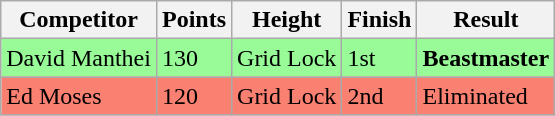<table class="wikitable sortable">
<tr>
<th>Competitor</th>
<th>Points</th>
<th>Height</th>
<th>Finish</th>
<th>Result</th>
</tr>
<tr style="background-color:#98fb98">
<td> David Manthei</td>
<td>130</td>
<td>Grid Lock</td>
<td>1st</td>
<td><strong>Beastmaster</strong></td>
</tr>
<tr style="background-color:#fa8072">
<td> Ed Moses</td>
<td>120</td>
<td>Grid Lock</td>
<td>2nd</td>
<td>Eliminated</td>
</tr>
</table>
